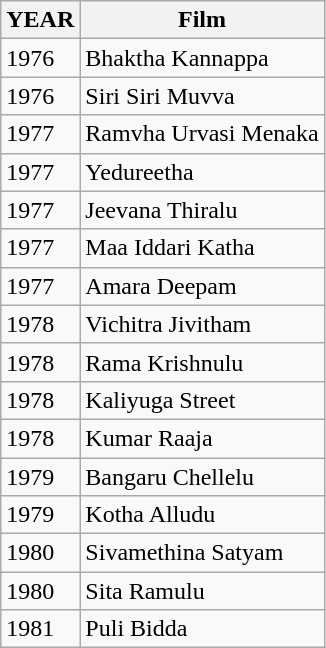<table class="wikitable">
<tr>
<th>YEAR</th>
<th>Film</th>
</tr>
<tr>
<td>1976</td>
<td>Bhaktha Kannappa</td>
</tr>
<tr>
<td>1976</td>
<td>Siri Siri Muvva</td>
</tr>
<tr>
<td>1977</td>
<td>Ramvha Urvasi Menaka</td>
</tr>
<tr>
<td>1977</td>
<td>Yedureetha</td>
</tr>
<tr>
<td>1977</td>
<td>Jeevana Thiralu</td>
</tr>
<tr>
<td>1977</td>
<td>Maa Iddari Katha</td>
</tr>
<tr>
<td>1977</td>
<td>Amara Deepam</td>
</tr>
<tr>
<td>1978</td>
<td>Vichitra Jivitham</td>
</tr>
<tr>
<td>1978</td>
<td>Rama Krishnulu</td>
</tr>
<tr>
<td>1978</td>
<td>Kaliyuga Street</td>
</tr>
<tr>
<td>1978</td>
<td>Kumar Raaja</td>
</tr>
<tr>
<td>1979</td>
<td>Bangaru Chellelu</td>
</tr>
<tr>
<td>1979</td>
<td>Kotha Alludu</td>
</tr>
<tr>
<td>1980</td>
<td>Sivamethina Satyam</td>
</tr>
<tr>
<td>1980</td>
<td>Sita Ramulu</td>
</tr>
<tr>
<td>1981</td>
<td>Puli Bidda</td>
</tr>
</table>
